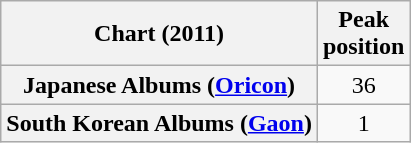<table class="wikitable sortable plainrowheaders" style="text-align:center">
<tr>
<th scope="col">Chart (2011)</th>
<th scope="col">Peak<br>position</th>
</tr>
<tr>
<th scope="row">Japanese Albums (<a href='#'>Oricon</a>)</th>
<td>36</td>
</tr>
<tr>
<th scope="row">South Korean Albums (<a href='#'>Gaon</a>)</th>
<td>1</td>
</tr>
</table>
